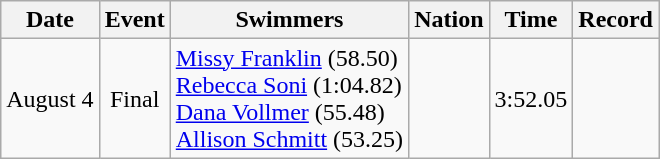<table class=wikitable style=text-align:center>
<tr>
<th>Date</th>
<th>Event</th>
<th>Swimmers</th>
<th>Nation</th>
<th>Time</th>
<th>Record</th>
</tr>
<tr>
<td>August 4</td>
<td>Final</td>
<td align=left><a href='#'>Missy Franklin</a> (58.50)<br><a href='#'>Rebecca Soni</a> (1:04.82)<br><a href='#'>Dana Vollmer</a> (55.48)<br><a href='#'>Allison Schmitt</a> (53.25)</td>
<td align=left></td>
<td>3:52.05</td>
<td></td>
</tr>
</table>
